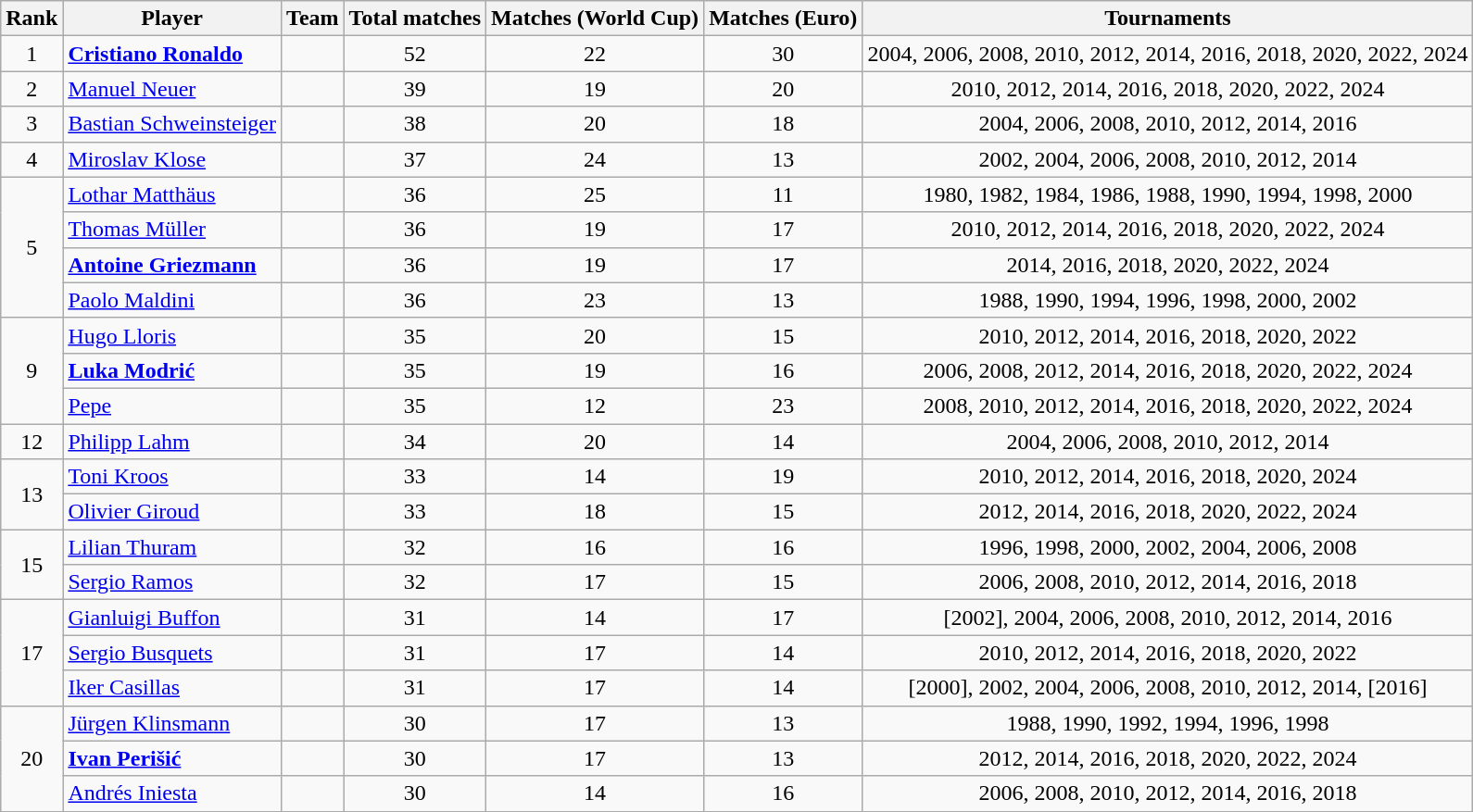<table class="wikitable sortable">
<tr>
<th>Rank</th>
<th>Player</th>
<th>Team</th>
<th>Total matches</th>
<th>Matches (World Cup)</th>
<th>Matches (Euro)</th>
<th>Tournaments</th>
</tr>
<tr>
<td style="text-align:center;">1</td>
<td><strong><a href='#'>Cristiano Ronaldo</a></strong></td>
<td></td>
<td style="text-align:center;">52</td>
<td style="text-align:center;">22</td>
<td style="text-align:center;">30</td>
<td style="text-align:center;">2004, 2006, 2008, 2010, 2012, 2014, 2016, 2018, 2020, 2022, 2024</td>
</tr>
<tr>
<td style="text-align:center;">2</td>
<td><a href='#'>Manuel Neuer</a></td>
<td></td>
<td style="text-align:center;">39</td>
<td style="text-align:center;">19</td>
<td style="text-align:center;">20</td>
<td style="text-align:center;">2010, 2012, 2014, 2016, 2018, 2020, 2022, 2024</td>
</tr>
<tr>
<td style="text-align:center;">3</td>
<td><a href='#'>Bastian Schweinsteiger</a></td>
<td></td>
<td style="text-align:center;">38</td>
<td style="text-align:center;">20</td>
<td style="text-align:center;">18</td>
<td style="text-align:center;">2004, 2006, 2008, 2010, 2012, 2014, 2016</td>
</tr>
<tr>
<td style="text-align:center;">4</td>
<td><a href='#'>Miroslav Klose</a></td>
<td></td>
<td style="text-align:center;">37</td>
<td style="text-align:center;">24</td>
<td style="text-align:center;">13</td>
<td style="text-align:center;">2002, 2004, 2006, 2008, 2010, 2012, 2014</td>
</tr>
<tr>
<td rowspan="4" style="text-align:center;">5</td>
<td><a href='#'>Lothar Matthäus</a></td>
<td></td>
<td style="text-align:center;">36</td>
<td style="text-align:center;">25</td>
<td style="text-align:center;">11</td>
<td style="text-align:center;">1980, 1982, 1984, 1986, 1988, 1990, 1994, 1998, 2000</td>
</tr>
<tr>
<td><a href='#'>Thomas Müller</a></td>
<td></td>
<td style="text-align:center;">36</td>
<td style="text-align:center;">19</td>
<td style="text-align:center;">17</td>
<td style="text-align:center;">2010, 2012, 2014, 2016, 2018, 2020, 2022, 2024</td>
</tr>
<tr>
<td><strong><a href='#'>Antoine Griezmann</a></strong></td>
<td></td>
<td style="text-align:center;">36</td>
<td style="text-align:center;">19</td>
<td style="text-align:center;">17</td>
<td style="text-align:center;">2014, 2016, 2018, 2020, 2022, 2024</td>
</tr>
<tr>
<td><a href='#'>Paolo Maldini</a></td>
<td></td>
<td style="text-align:center;">36</td>
<td style="text-align:center;">23</td>
<td style="text-align:center;">13</td>
<td style="text-align:center;">1988, 1990, 1994, 1996, 1998, 2000, 2002</td>
</tr>
<tr>
<td rowspan="3" style="text-align:center;">9</td>
<td><a href='#'>Hugo Lloris</a></td>
<td></td>
<td style="text-align:center;">35</td>
<td style="text-align:center;">20</td>
<td style="text-align:center;">15</td>
<td style="text-align:center;">2010, 2012, 2014, 2016, 2018, 2020, 2022</td>
</tr>
<tr>
<td><strong><a href='#'>Luka Modrić</a></strong></td>
<td></td>
<td style="text-align:center;">35</td>
<td style="text-align:center;">19</td>
<td style="text-align:center;">16</td>
<td style="text-align:center;">2006, 2008, 2012, 2014, 2016, 2018, 2020, 2022, 2024</td>
</tr>
<tr>
<td><a href='#'>Pepe</a></td>
<td></td>
<td style="text-align:center;">35</td>
<td style="text-align:center;">12</td>
<td style="text-align:center;">23</td>
<td style="text-align:center;">2008, 2010, 2012, 2014, 2016, 2018, 2020, 2022, 2024</td>
</tr>
<tr>
<td style="text-align:center;">12</td>
<td><a href='#'>Philipp Lahm</a></td>
<td></td>
<td style="text-align:center;">34</td>
<td style="text-align:center;">20</td>
<td style="text-align:center;">14</td>
<td style="text-align:center;">2004, 2006, 2008, 2010, 2012, 2014</td>
</tr>
<tr>
<td rowspan="2" style="text-align:center;">13</td>
<td><a href='#'>Toni Kroos</a></td>
<td></td>
<td style="text-align:center;">33</td>
<td style="text-align:center;">14</td>
<td style="text-align:center;">19</td>
<td style="text-align:center;">2010, 2012, 2014, 2016, 2018, 2020, 2024</td>
</tr>
<tr>
<td><a href='#'>Olivier Giroud</a></td>
<td></td>
<td style="text-align:center;">33</td>
<td style="text-align:center;">18</td>
<td style="text-align:center;">15</td>
<td style="text-align:center;">2012, 2014, 2016, 2018, 2020, 2022, 2024</td>
</tr>
<tr>
<td rowspan="2" style="text-align:center;">15</td>
<td><a href='#'>Lilian Thuram</a></td>
<td></td>
<td style="text-align:center;">32</td>
<td style="text-align:center;">16</td>
<td style="text-align:center;">16</td>
<td style="text-align:center;">1996, 1998, 2000, 2002, 2004, 2006, 2008</td>
</tr>
<tr>
<td><a href='#'>Sergio Ramos</a></td>
<td></td>
<td style="text-align:center;">32</td>
<td style="text-align:center;">17</td>
<td style="text-align:center;">15</td>
<td style="text-align:center;">2006, 2008, 2010, 2012, 2014, 2016, 2018</td>
</tr>
<tr>
<td rowspan="3" style="text-align:center;">17</td>
<td><a href='#'>Gianluigi Buffon</a></td>
<td></td>
<td style="text-align:center;">31</td>
<td style="text-align:center;">14</td>
<td style="text-align:center;">17</td>
<td style="text-align:center;">[2002], 2004, 2006, 2008, 2010, 2012, 2014, 2016</td>
</tr>
<tr>
<td><a href='#'>Sergio Busquets</a></td>
<td></td>
<td style="text-align:center;">31</td>
<td style="text-align:center;">17</td>
<td style="text-align:center;">14</td>
<td style="text-align:center;">2010, 2012, 2014, 2016, 2018, 2020, 2022</td>
</tr>
<tr>
<td><a href='#'>Iker Casillas</a></td>
<td></td>
<td style="text-align:center;">31</td>
<td style="text-align:center;">17</td>
<td style="text-align:center;">14</td>
<td style="text-align:center;">[2000], 2002, 2004, 2006, 2008, 2010, 2012, 2014, [2016]</td>
</tr>
<tr>
<td rowspan="3" style="text-align:center;">20</td>
<td><a href='#'>Jürgen Klinsmann</a></td>
<td><br></td>
<td style="text-align:center;">30</td>
<td style="text-align:center;">17</td>
<td style="text-align:center;">13</td>
<td style="text-align:center;">1988, 1990, 1992, 1994, 1996, 1998</td>
</tr>
<tr>
<td><strong><a href='#'>Ivan Perišić</a></strong></td>
<td></td>
<td style="text-align:center;">30</td>
<td style="text-align:center;">17</td>
<td style="text-align:center;">13</td>
<td style="text-align:center;">2012, 2014, 2016, 2018, 2020, 2022, 2024</td>
</tr>
<tr>
<td><a href='#'>Andrés Iniesta</a></td>
<td></td>
<td style="text-align:center;">30</td>
<td style="text-align:center;">14</td>
<td style="text-align:center;">16</td>
<td style="text-align:center;">2006, 2008, 2010, 2012, 2014, 2016, 2018</td>
</tr>
</table>
